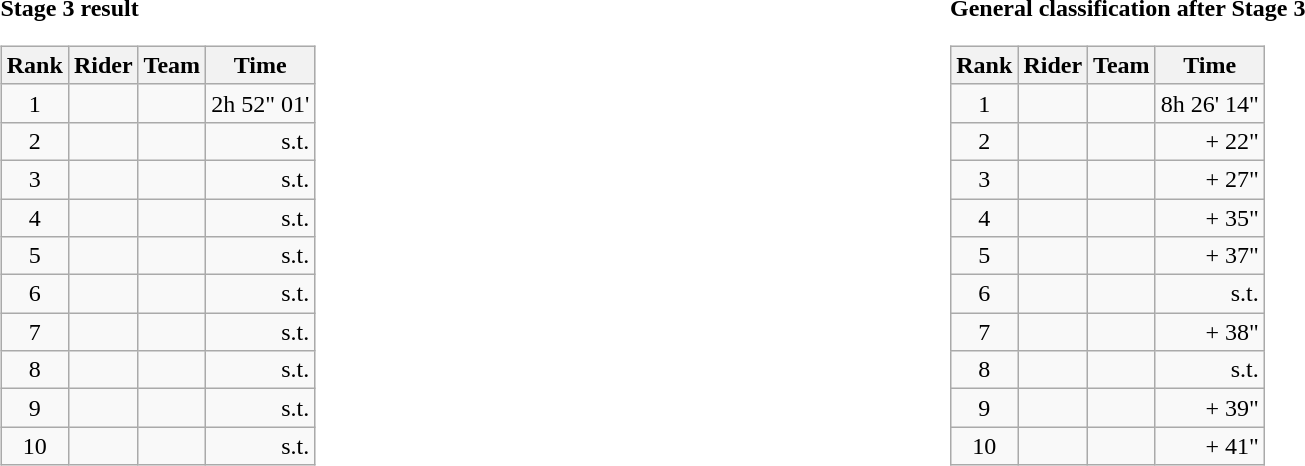<table width=100%>
<tr>
<td valign=top width=50%><strong>Stage 3 result</strong><br><table class="wikitable">
<tr>
<th scope="col">Rank</th>
<th scope="col">Rider</th>
<th scope="col">Team</th>
<th scope="col">Time</th>
</tr>
<tr>
<td style="text-align:center;">1</td>
<td></td>
<td></td>
<td style="text-align:right;">2h 52" 01'</td>
</tr>
<tr>
<td style="text-align:center;">2</td>
<td></td>
<td></td>
<td style="text-align:right;">s.t.</td>
</tr>
<tr>
<td style="text-align:center;">3</td>
<td></td>
<td></td>
<td style="text-align:right;">s.t.</td>
</tr>
<tr>
<td style="text-align:center;">4</td>
<td></td>
<td></td>
<td style="text-align:right;">s.t.</td>
</tr>
<tr>
<td style="text-align:center;">5</td>
<td></td>
<td></td>
<td style="text-align:right;">s.t.</td>
</tr>
<tr>
<td style="text-align:center;">6</td>
<td></td>
<td></td>
<td style="text-align:right;">s.t.</td>
</tr>
<tr>
<td style="text-align:center;">7</td>
<td></td>
<td></td>
<td style="text-align:right;">s.t.</td>
</tr>
<tr>
<td style="text-align:center;">8</td>
<td></td>
<td></td>
<td style="text-align:right;">s.t.</td>
</tr>
<tr>
<td style="text-align:center;">9</td>
<td></td>
<td></td>
<td style="text-align:right;">s.t.</td>
</tr>
<tr>
<td style="text-align:center;">10</td>
<td></td>
<td></td>
<td style="text-align:right;">s.t.</td>
</tr>
</table>
</td>
<td></td>
<td valign=top width=50%><strong>General classification after Stage 3</strong><br><table class="wikitable">
<tr>
<th scope="col">Rank</th>
<th scope="col">Rider</th>
<th scope="col">Team</th>
<th scope="col">Time</th>
</tr>
<tr>
<td style="text-align:center;">1</td>
<td>   </td>
<td></td>
<td style="text-align:right;">8h 26' 14"</td>
</tr>
<tr>
<td style="text-align:center;">2</td>
<td> </td>
<td></td>
<td style="text-align:right;">+ 22"</td>
</tr>
<tr>
<td style="text-align:center;">3</td>
<td></td>
<td></td>
<td style="text-align:right;">+ 27"</td>
</tr>
<tr>
<td style="text-align:center;">4</td>
<td> </td>
<td></td>
<td style="text-align:right;">+ 35"</td>
</tr>
<tr>
<td style="text-align:center;">5</td>
<td></td>
<td></td>
<td style="text-align:right;">+ 37"</td>
</tr>
<tr>
<td style="text-align:center;">6</td>
<td></td>
<td></td>
<td style="text-align:right;">s.t.</td>
</tr>
<tr>
<td style="text-align:center;">7</td>
<td></td>
<td></td>
<td style="text-align:right;">+ 38"</td>
</tr>
<tr>
<td style="text-align:center;">8</td>
<td></td>
<td></td>
<td style="text-align:right;">s.t.</td>
</tr>
<tr>
<td style="text-align:center;">9</td>
<td></td>
<td></td>
<td style="text-align:right;">+ 39"</td>
</tr>
<tr>
<td style="text-align:center;">10</td>
<td></td>
<td></td>
<td style="text-align:right;">+ 41"</td>
</tr>
</table>
</td>
</tr>
</table>
